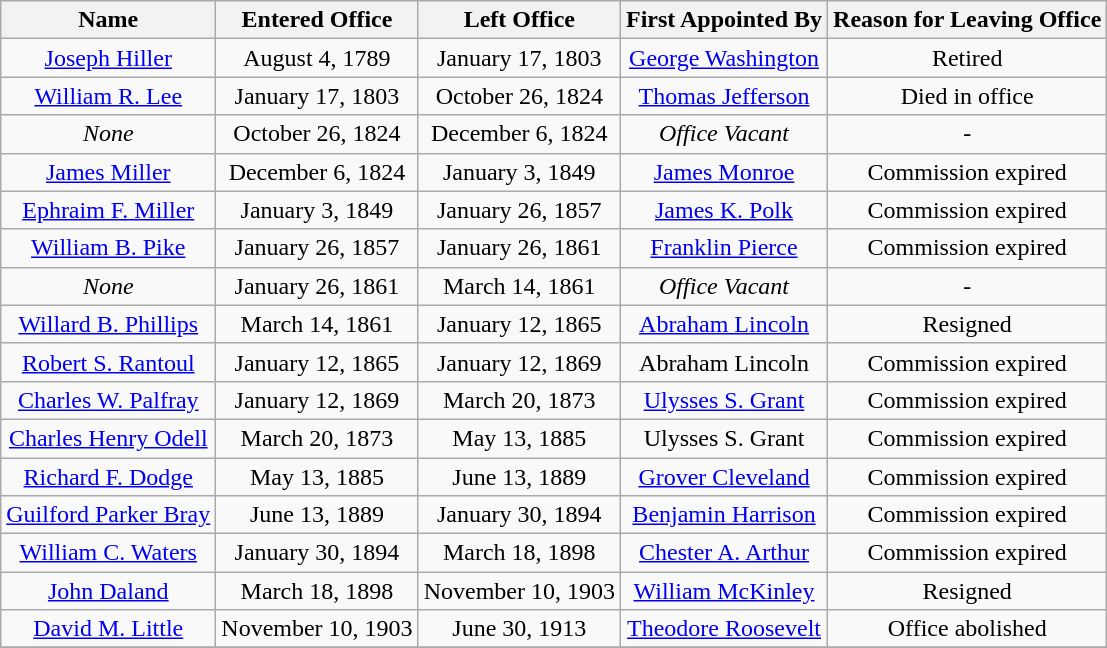<table class="wikitable" style="text-align: center;">
<tr>
<th>Name</th>
<th>Entered Office</th>
<th>Left Office</th>
<th>First Appointed By</th>
<th>Reason for Leaving Office</th>
</tr>
<tr>
<td><a href='#'>Joseph Hiller</a></td>
<td>August 4, 1789</td>
<td>January 17, 1803</td>
<td><a href='#'>George Washington</a></td>
<td>Retired</td>
</tr>
<tr>
<td><a href='#'>William R. Lee</a></td>
<td>January 17, 1803</td>
<td>October 26, 1824</td>
<td><a href='#'>Thomas Jefferson</a></td>
<td>Died in office</td>
</tr>
<tr>
<td><em>None</em></td>
<td>October 26, 1824</td>
<td>December 6, 1824</td>
<td><em>Office Vacant</em></td>
<td>-</td>
</tr>
<tr>
<td><a href='#'>James Miller</a></td>
<td>December 6, 1824</td>
<td>January 3, 1849</td>
<td><a href='#'>James Monroe</a></td>
<td>Commission expired</td>
</tr>
<tr>
<td><a href='#'>Ephraim F. Miller</a></td>
<td>January 3, 1849</td>
<td>January 26, 1857</td>
<td><a href='#'>James K. Polk</a></td>
<td>Commission expired</td>
</tr>
<tr>
<td><a href='#'>William B. Pike</a></td>
<td>January 26, 1857</td>
<td>January 26, 1861</td>
<td><a href='#'>Franklin Pierce</a></td>
<td>Commission expired</td>
</tr>
<tr>
<td><em>None</em></td>
<td>January 26, 1861</td>
<td>March 14, 1861</td>
<td><em>Office Vacant</em></td>
<td>-</td>
</tr>
<tr>
<td><a href='#'>Willard B. Phillips</a></td>
<td>March 14, 1861</td>
<td>January 12, 1865</td>
<td><a href='#'>Abraham Lincoln</a></td>
<td>Resigned</td>
</tr>
<tr>
<td><a href='#'>Robert S. Rantoul</a></td>
<td>January 12, 1865</td>
<td>January 12, 1869</td>
<td>Abraham Lincoln</td>
<td>Commission expired</td>
</tr>
<tr>
<td><a href='#'>Charles W. Palfray</a></td>
<td>January 12, 1869</td>
<td>March 20, 1873</td>
<td><a href='#'>Ulysses S. Grant</a></td>
<td>Commission expired</td>
</tr>
<tr>
<td><a href='#'>Charles Henry Odell</a></td>
<td>March 20, 1873</td>
<td>May 13, 1885</td>
<td>Ulysses S. Grant</td>
<td>Commission expired</td>
</tr>
<tr>
<td><a href='#'>Richard F. Dodge</a></td>
<td>May 13, 1885</td>
<td>June 13, 1889</td>
<td><a href='#'>Grover Cleveland</a></td>
<td>Commission expired</td>
</tr>
<tr>
<td><a href='#'>Guilford Parker Bray</a></td>
<td>June 13, 1889</td>
<td>January 30, 1894</td>
<td><a href='#'>Benjamin Harrison</a></td>
<td>Commission expired</td>
</tr>
<tr>
<td><a href='#'>William C. Waters</a></td>
<td>January 30, 1894</td>
<td>March 18, 1898</td>
<td><a href='#'>Chester A. Arthur</a></td>
<td>Commission expired</td>
</tr>
<tr>
<td><a href='#'>John Daland</a></td>
<td>March 18, 1898</td>
<td>November 10, 1903</td>
<td><a href='#'>William McKinley</a></td>
<td>Resigned</td>
</tr>
<tr>
<td><a href='#'>David M. Little</a></td>
<td>November 10, 1903</td>
<td>June 30, 1913</td>
<td><a href='#'>Theodore Roosevelt</a></td>
<td>Office abolished</td>
</tr>
<tr>
</tr>
</table>
